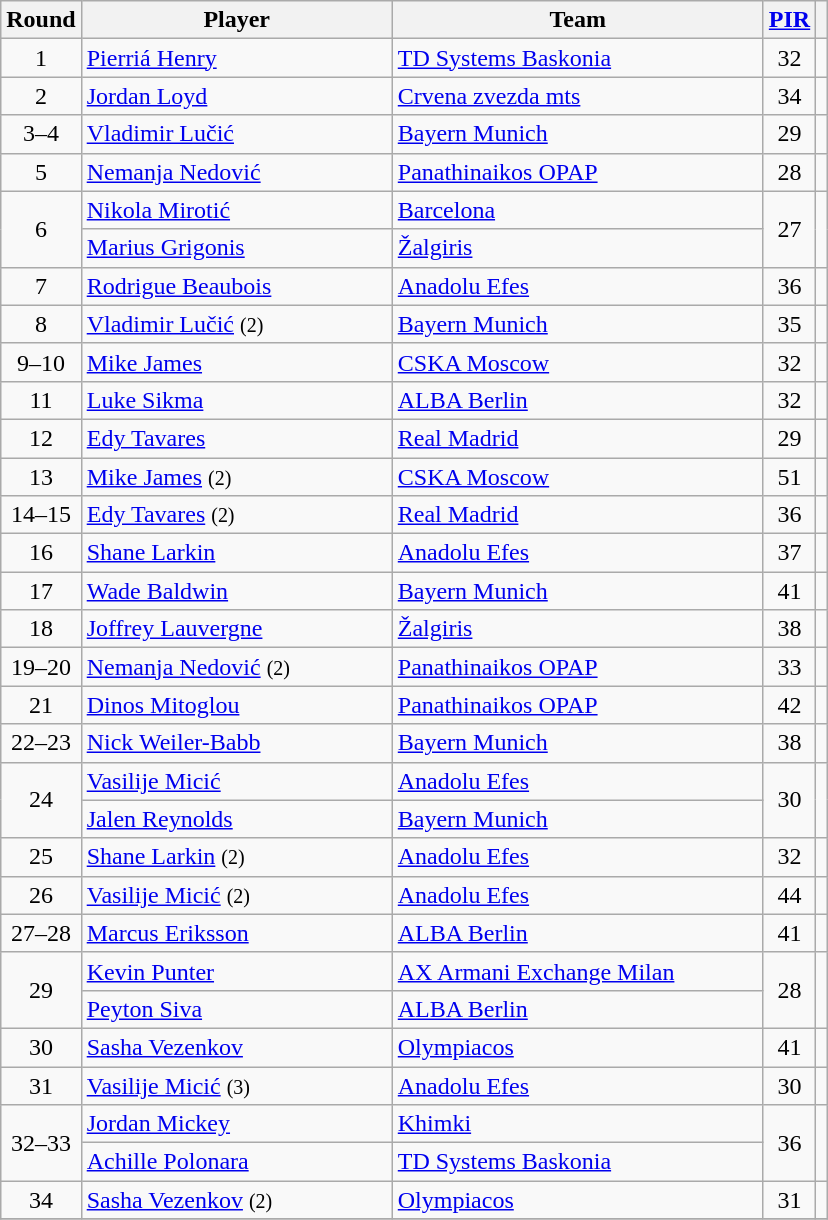<table class="wikitable sortable" style="text-align: center;">
<tr>
<th>Round</th>
<th style="width:200px;">Player</th>
<th style="width:240px;">Team</th>
<th><a href='#'>PIR</a></th>
<th></th>
</tr>
<tr>
<td>1</td>
<td style="text-align:left;"> <a href='#'>Pierriá Henry</a></td>
<td style="text-align:left;"> <a href='#'>TD Systems Baskonia</a></td>
<td>32</td>
<td></td>
</tr>
<tr>
<td>2</td>
<td style="text-align:left;"> <a href='#'>Jordan Loyd</a></td>
<td style="text-align:left;"> <a href='#'>Crvena zvezda mts</a></td>
<td>34</td>
<td></td>
</tr>
<tr>
<td>3–4</td>
<td style="text-align:left;"> <a href='#'>Vladimir Lučić</a></td>
<td style="text-align:left;"> <a href='#'>Bayern Munich</a></td>
<td>29</td>
<td></td>
</tr>
<tr>
<td>5</td>
<td style="text-align:left;"> <a href='#'>Nemanja Nedović</a></td>
<td style="text-align:left;"> <a href='#'>Panathinaikos OPAP</a></td>
<td>28</td>
<td></td>
</tr>
<tr>
<td rowspan=2>6</td>
<td style="text-align:left;"> <a href='#'>Nikola Mirotić</a></td>
<td style="text-align:left;"> <a href='#'>Barcelona</a></td>
<td rowspan=2>27</td>
<td rowspan=2></td>
</tr>
<tr>
<td style="text-align:left;"> <a href='#'>Marius Grigonis</a></td>
<td style="text-align:left;"> <a href='#'>Žalgiris</a></td>
</tr>
<tr>
<td>7</td>
<td style="text-align:left;"> <a href='#'>Rodrigue Beaubois</a></td>
<td style="text-align:left;"> <a href='#'>Anadolu Efes</a></td>
<td>36</td>
<td></td>
</tr>
<tr>
<td>8</td>
<td style="text-align:left;"> <a href='#'>Vladimir Lučić</a> <small>(2)</small></td>
<td style="text-align:left;"> <a href='#'>Bayern Munich</a></td>
<td>35</td>
<td></td>
</tr>
<tr>
<td>9–10</td>
<td style="text-align:left;"> <a href='#'>Mike James</a></td>
<td style="text-align:left;"> <a href='#'>CSKA Moscow</a></td>
<td>32</td>
<td></td>
</tr>
<tr>
<td>11</td>
<td style="text-align:left;"> <a href='#'>Luke Sikma</a></td>
<td style="text-align:left;"> <a href='#'>ALBA Berlin</a></td>
<td>32</td>
<td></td>
</tr>
<tr>
<td>12</td>
<td style="text-align:left;"> <a href='#'>Edy Tavares</a></td>
<td style="text-align:left;"> <a href='#'>Real Madrid</a></td>
<td>29</td>
<td></td>
</tr>
<tr>
<td>13</td>
<td style="text-align:left;"> <a href='#'>Mike James</a> <small>(2)</small></td>
<td style="text-align:left;"> <a href='#'>CSKA Moscow</a></td>
<td>51</td>
<td></td>
</tr>
<tr>
<td>14–15</td>
<td style="text-align:left;"> <a href='#'>Edy Tavares</a> <small>(2)</small></td>
<td style="text-align:left;"> <a href='#'>Real Madrid</a></td>
<td>36</td>
<td></td>
</tr>
<tr>
<td>16</td>
<td style="text-align:left;"> <a href='#'>Shane Larkin</a></td>
<td style="text-align:left;"> <a href='#'>Anadolu Efes</a></td>
<td>37</td>
<td></td>
</tr>
<tr>
<td>17</td>
<td style="text-align:left;"> <a href='#'>Wade Baldwin</a></td>
<td style="text-align:left;"> <a href='#'>Bayern Munich</a></td>
<td>41</td>
<td></td>
</tr>
<tr>
<td>18</td>
<td style="text-align:left;"> <a href='#'>Joffrey Lauvergne</a></td>
<td style="text-align:left;"> <a href='#'>Žalgiris</a></td>
<td>38</td>
<td></td>
</tr>
<tr>
<td>19–20</td>
<td style="text-align:left;"> <a href='#'>Nemanja Nedović</a> <small>(2)</small></td>
<td style="text-align:left;"> <a href='#'>Panathinaikos OPAP</a></td>
<td>33</td>
<td></td>
</tr>
<tr>
<td>21</td>
<td style="text-align:left;"> <a href='#'>Dinos Mitoglou</a></td>
<td style="text-align:left;"> <a href='#'>Panathinaikos OPAP</a></td>
<td>42</td>
<td></td>
</tr>
<tr>
<td>22–23</td>
<td style="text-align:left;"> <a href='#'>Nick Weiler-Babb</a></td>
<td style="text-align:left;"> <a href='#'>Bayern Munich</a></td>
<td>38</td>
<td></td>
</tr>
<tr>
<td rowspan=2>24</td>
<td style="text-align:left;"> <a href='#'>Vasilije Micić</a></td>
<td style="text-align:left;"> <a href='#'>Anadolu Efes</a></td>
<td rowspan=2>30</td>
<td rowspan=2></td>
</tr>
<tr>
<td style="text-align:left;"> <a href='#'>Jalen Reynolds</a></td>
<td style="text-align:left;"> <a href='#'>Bayern Munich</a></td>
</tr>
<tr>
<td>25</td>
<td style="text-align:left;"> <a href='#'>Shane Larkin</a> <small>(2)</small></td>
<td style="text-align:left;"> <a href='#'>Anadolu Efes</a></td>
<td>32</td>
<td></td>
</tr>
<tr>
<td>26</td>
<td style="text-align:left;"> <a href='#'>Vasilije Micić</a> <small>(2)</small></td>
<td style="text-align:left;"> <a href='#'>Anadolu Efes</a></td>
<td>44</td>
<td></td>
</tr>
<tr>
<td>27–28</td>
<td style="text-align:left;"> <a href='#'>Marcus Eriksson</a></td>
<td style="text-align:left;"> <a href='#'>ALBA Berlin</a></td>
<td>41</td>
<td></td>
</tr>
<tr>
<td rowspan=2>29</td>
<td style="text-align:left;"> <a href='#'>Kevin Punter</a></td>
<td style="text-align:left;"> <a href='#'>AX Armani Exchange Milan</a></td>
<td rowspan=2>28</td>
<td rowspan=2></td>
</tr>
<tr>
<td style="text-align:left;"> <a href='#'>Peyton Siva</a></td>
<td style="text-align:left;"> <a href='#'>ALBA Berlin</a></td>
</tr>
<tr>
<td>30</td>
<td style="text-align:left;"> <a href='#'>Sasha Vezenkov</a></td>
<td style="text-align:left;"> <a href='#'>Olympiacos</a></td>
<td>41</td>
<td></td>
</tr>
<tr>
<td>31</td>
<td style="text-align:left;"> <a href='#'>Vasilije Micić</a> <small>(3)</small></td>
<td style="text-align:left;"> <a href='#'>Anadolu Efes</a></td>
<td>30</td>
<td></td>
</tr>
<tr>
<td rowspan=2>32–33</td>
<td style="text-align:left;"> <a href='#'>Jordan Mickey</a></td>
<td style="text-align:left;"> <a href='#'>Khimki</a></td>
<td rowspan=2>36</td>
<td rowspan=2></td>
</tr>
<tr>
<td style="text-align:left;"> <a href='#'>Achille Polonara</a></td>
<td style="text-align:left;"> <a href='#'>TD Systems Baskonia</a></td>
</tr>
<tr>
<td>34</td>
<td style="text-align:left;"> <a href='#'>Sasha Vezenkov</a> <small>(2)</small></td>
<td style="text-align:left;"> <a href='#'>Olympiacos</a></td>
<td>31</td>
<td></td>
</tr>
<tr>
</tr>
</table>
